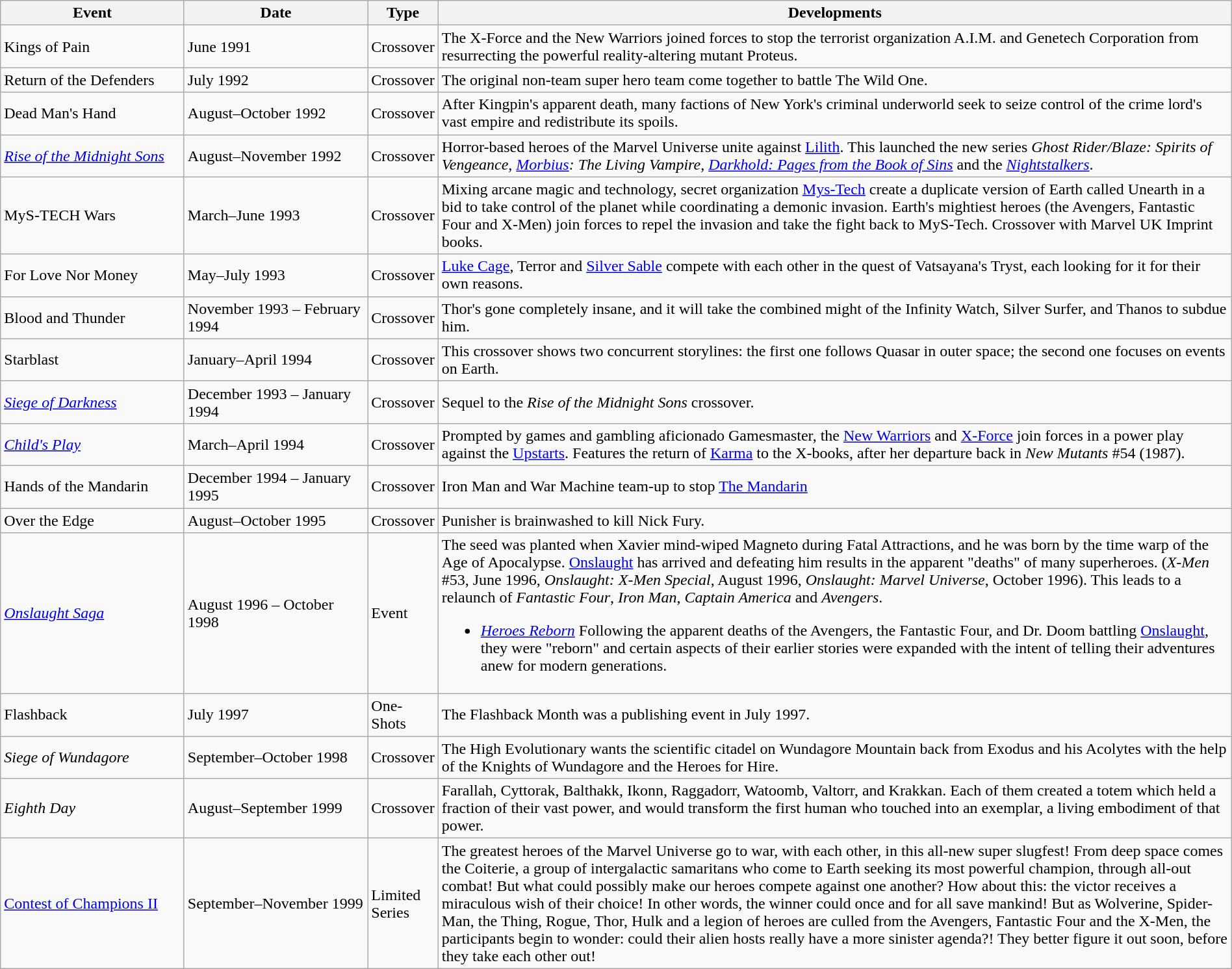<table class="wikitable" style="width:100%;">
<tr>
<th width=15%>Event</th>
<th width=15%>Date</th>
<th width=5%>Type</th>
<th width=70%>Developments</th>
</tr>
<tr>
<td>Kings of Pain</td>
<td>June 1991</td>
<td>Crossover</td>
<td>The X-Force and the New Warriors joined forces to stop the terrorist organization A.I.M. and Genetech Corporation from resurrecting the powerful reality-altering mutant Proteus.</td>
</tr>
<tr>
<td>Return of the Defenders</td>
<td>July 1992</td>
<td>Crossover</td>
<td>The original non-team super hero team come together to battle The Wild One.</td>
</tr>
<tr>
<td>Dead Man's Hand</td>
<td>August–October 1992</td>
<td>Crossover</td>
<td>After Kingpin's apparent death, many factions of New York's criminal underworld seek to seize control of the crime lord's vast empire and redistribute its spoils.</td>
</tr>
<tr>
<td><em><a href='#'>Rise of the Midnight Sons</a></em></td>
<td>August–November 1992</td>
<td>Crossover</td>
<td>Horror-based heroes of the Marvel Universe unite against <a href='#'>Lilith</a>. This launched the new series <em>Ghost Rider/Blaze: Spirits of Vengeance</em>, <em><a href='#'>Morbius</a>: The Living Vampire</em>, <a href='#'><em>Darkhold: Pages from the Book of Sins</em></a> and the <a href='#'><em>Nightstalkers</em></a>.</td>
</tr>
<tr>
<td>MyS-TECH Wars</td>
<td>March–June 1993</td>
<td>Crossover</td>
<td>Mixing arcane magic and technology, secret organization <a href='#'>Mys-Tech</a> create a duplicate version of Earth called Unearth in a bid to take control of the planet while coordinating a demonic invasion. Earth's mightiest heroes (the Avengers, Fantastic Four and X-Men) join forces to repel the invasion and take the fight back to MyS-Tech. Crossover with Marvel UK Imprint books.</td>
</tr>
<tr>
<td>For Love Nor Money</td>
<td>May–July 1993</td>
<td>Crossover</td>
<td><a href='#'>Luke Cage</a>, Terror and <a href='#'>Silver Sable</a> compete with each other in the quest of Vatsayana's Tryst, each looking for it for their own reasons.</td>
</tr>
<tr>
<td>Blood and Thunder</td>
<td>November 1993 – February 1994</td>
<td>Crossover</td>
<td>Thor's gone completely insane, and it will take the combined might of the Infinity Watch, Silver Surfer, and Thanos to subdue him.</td>
</tr>
<tr>
<td>Starblast</td>
<td>January–April 1994</td>
<td>Crossover</td>
<td>This crossover shows two concurrent storylines: the first one follows Quasar in outer space; the second one focuses on events on Earth.</td>
</tr>
<tr>
<td><em><a href='#'>Siege of Darkness</a></em></td>
<td>December 1993 – January 1994</td>
<td>Crossover</td>
<td>Sequel to the <em>Rise of the Midnight Sons</em> crossover.</td>
</tr>
<tr>
<td><em><a href='#'>Child's Play</a></em></td>
<td>March–April 1994</td>
<td>Crossover</td>
<td>Prompted by games and gambling aficionado Gamesmaster, the <a href='#'>New Warriors</a> and <a href='#'>X-Force</a> join forces in a power play against the <a href='#'>Upstarts</a>. Features the return of <a href='#'>Karma</a> to the X-books, after her departure back in <em>New Mutants</em> #54 (1987).</td>
</tr>
<tr>
<td>Hands of the Mandarin</td>
<td>December 1994 – January 1995</td>
<td>Crossover</td>
<td>Iron Man and War Machine team-up to stop <a href='#'>The Mandarin</a></td>
</tr>
<tr>
<td>Over the Edge</td>
<td>August–October 1995</td>
<td>Crossover</td>
<td>Punisher is brainwashed to kill Nick Fury.</td>
</tr>
<tr>
<td><em><a href='#'>Onslaught Saga</a></em></td>
<td>August 1996 – October 1998</td>
<td>Event</td>
<td>The seed was planted when Xavier mind-wiped Magneto during Fatal Attractions, and he was born by the time warp of the Age of Apocalypse. <a href='#'>Onslaught</a> has arrived and defeating him results in the apparent "deaths" of many superheroes. (<em>X-Men</em> #53, June 1996, <em>Onslaught: X-Men Special</em>, August 1996, <em>Onslaught: Marvel Universe</em>, October 1996). This leads to a relaunch of <em>Fantastic Four</em>, <em>Iron Man</em>, <em>Captain America</em> and <em>Avengers</em>.<br><ul><li><em><a href='#'>Heroes Reborn</a></em> Following the apparent deaths of the Avengers, the Fantastic Four, and Dr. Doom battling <a href='#'>Onslaught</a>, they were "reborn" and certain aspects of their earlier stories were expanded with the intent of telling their adventures anew for modern generations.</li></ul></td>
</tr>
<tr>
<td>Flashback</td>
<td>July 1997</td>
<td>One-Shots</td>
<td>The Flashback Month was a publishing event in July 1997.</td>
</tr>
<tr>
<td><em>Siege of Wundagore</em></td>
<td>September–October 1998</td>
<td>Crossover</td>
<td>The High Evolutionary wants the scientific citadel on Wundagore Mountain back from Exodus and his Acolytes with the help of the Knights of Wundagore and the Heroes for Hire.</td>
</tr>
<tr>
<td><em>Eighth Day</em></td>
<td>August–September 1999</td>
<td>Crossover</td>
<td>Farallah, Cyttorak, Balthakk, Ikonn, Raggadorr, Watoomb, Valtorr, and Krakkan. Each of them created a totem which held a fraction of their vast power, and would transform the first human who touched into an exemplar, a living embodiment of that power.</td>
</tr>
<tr>
<td><a href='#'>Contest of Champions II</a></td>
<td>September–November 1999</td>
<td>Limited Series</td>
<td>The greatest heroes of the Marvel Universe go to war, with each other, in this all-new super slugfest! From deep space comes the Coiterie, a group of intergalactic samaritans who come to Earth seeking its most powerful champion, through all-out combat! But what could possibly make our heroes compete against one another? How about this: the victor receives a miraculous wish of their choice! In other words, the winner could once and for all save mankind! But as Wolverine, Spider-Man, the Thing, Rogue, Thor, Hulk and a legion of heroes are culled from the Avengers, Fantastic Four and the X-Men, the participants begin to wonder: could their alien hosts really have a more sinister agenda?! They better figure it out soon, before they take each other out!</td>
</tr>
</table>
